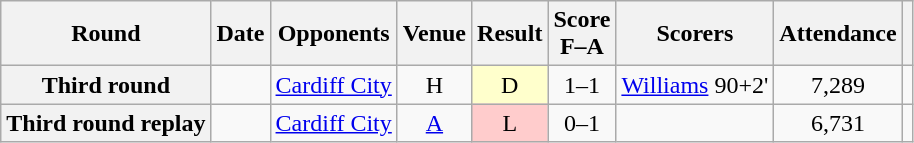<table class="wikitable plainrowheaders sortable" style="text-align:center">
<tr>
<th scope="col">Round</th>
<th scope="col">Date</th>
<th scope="col">Opponents</th>
<th scope="col">Venue</th>
<th scope="col">Result</th>
<th scope="col">Score<br>F–A</th>
<th scope="col" class="unsortable">Scorers</th>
<th scope="col">Attendance</th>
<th scope="col" class="unsortable"></th>
</tr>
<tr>
<th scope=row>Third round</th>
<td align=left></td>
<td align=left><a href='#'>Cardiff City</a></td>
<td>H</td>
<td bgcolor="#ffc">D</td>
<td>1–1</td>
<td align=left><a href='#'>Williams</a> 90+2'</td>
<td>7,289</td>
<td></td>
</tr>
<tr>
<th scope=row>Third round replay</th>
<td align=left></td>
<td align=left><a href='#'>Cardiff City</a></td>
<td><a href='#'>A</a></td>
<td bgcolor="#fcc">L</td>
<td>0–1</td>
<td></td>
<td>6,731</td>
<td></td>
</tr>
</table>
